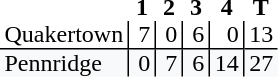<table style="border-collapse: collapse;">
<tr>
<th style="text-align: left;"></th>
<th style="text-align: center; padding: 0px 3px 0px 3px; width:12px;">1</th>
<th style="text-align: center; padding: 0px 3px 0px 3px; width:12px;">2</th>
<th style="text-align: center; padding: 0px 3px 0px 3px; width:12px;">3</th>
<th style="text-align: center; padding: 0px 3px 0px 3px; width:12px;">4</th>
<th style="text-align: center; padding: 0px 3px 0px 3px; width:12px;">T</th>
</tr>
<tr>
<td style="text-align: left; border-bottom: 1px solid black; padding: 0px 3px 0px 3px;">Quakertown</td>
<td style="border-left: 1px solid black; border-bottom: 1px solid black; text-align: right; padding: 0px 3px 0px 3px;">7</td>
<td style="border-left: 1px solid black; border-bottom: 1px solid black; text-align: right; padding: 0px 3px 0px 3px;">0</td>
<td style="border-left: 1px solid black; border-bottom: 1px solid black; text-align: right; padding: 0px 3px 0px 3px;">6</td>
<td style="border-left: 1px solid black; border-bottom: 1px solid black; text-align: right; padding: 0px 3px 0px 3px;">0</td>
<td style="border-left: 1px solid black; border-bottom: 1px solid black; text-align: right; padding: 0px 3px 0px 3px;">13</td>
</tr>
<tr>
<td style="background: #f8f9fa; text-align: left; padding: 0px 3px 0px 3px;">Pennridge</td>
<td style="background: #f8f9fa; border-left: 1px solid black; text-align: right; padding: 0px 3px 0px 3px;">0</td>
<td style="background: #f8f9fa; border-left: 1px solid black; text-align: right; padding: 0px 3px 0px 3px;">7</td>
<td style="background: #f8f9fa; border-left: 1px solid black; text-align: right; padding: 0px 3px 0px 3px;">6</td>
<td style="background: #f8f9fa; border-left: 1px solid black; text-align: right; padding: 0px 3px 0px 3px;">14</td>
<td style="background: #f8f9fa; border-left: 1px solid black; text-align: right; padding: 0px 3px 0px 3px;">27</td>
</tr>
</table>
